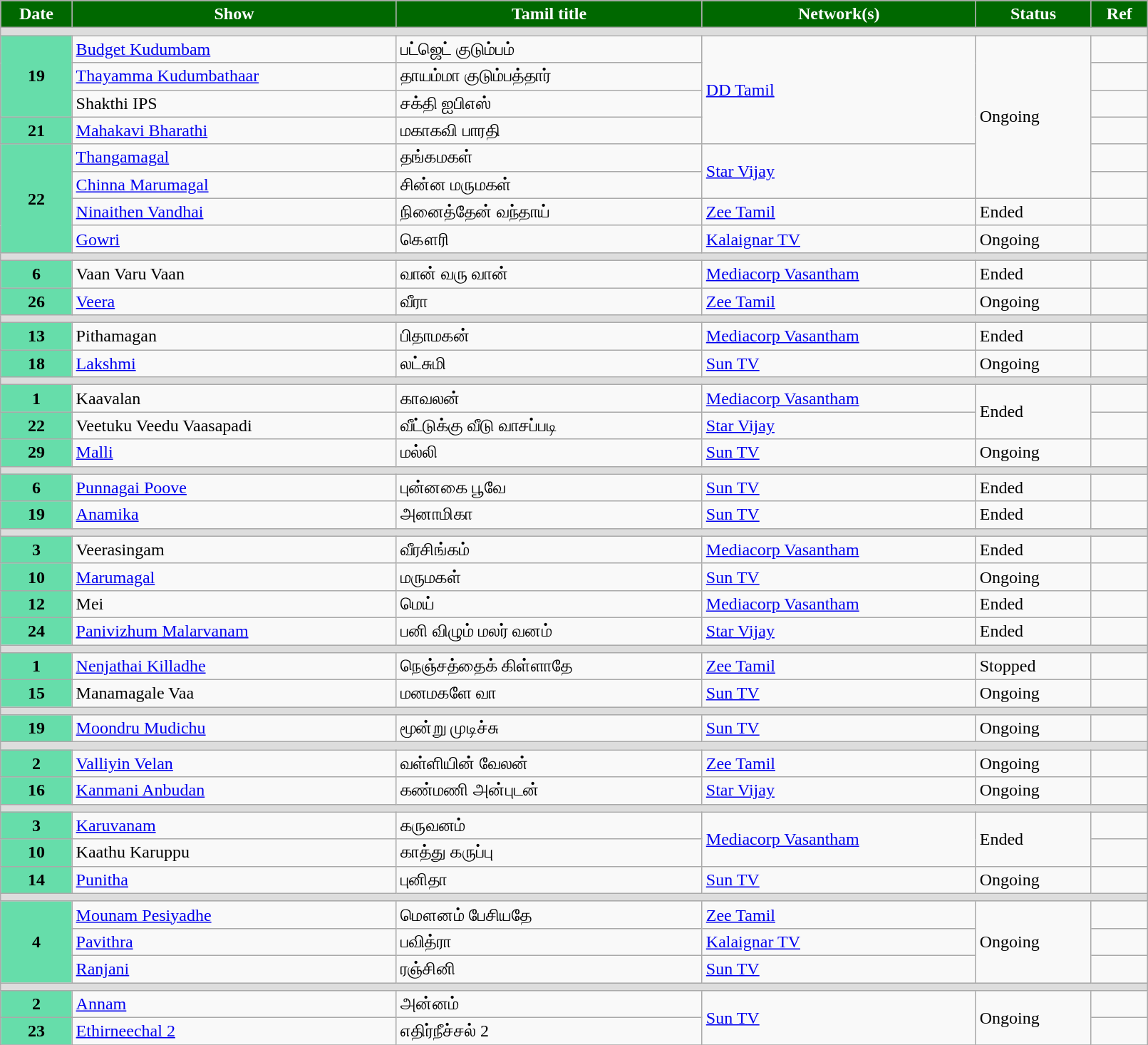<table class="wikitable" width="85%">
<tr>
<th scope="col" style ="background: #006800 ;color:white">Date</th>
<th scope="col" style ="background: #006800 ;color:white">Show</th>
<th scope="col" style ="background: #006800 ;color:white">Tamil title</th>
<th scope="col" style ="background: #006800 ;color:white">Network(s)</th>
<th scope="col" style ="background: #006800 ;color:white">Status</th>
<th scope="col" style ="background: #006800 ;color:white">Ref</th>
</tr>
<tr>
<td colspan="8" style="background:#DDD;"><strong></strong></td>
</tr>
<tr>
<td rowspan="3" style="text-align:center; background:#6da;"><strong>19</strong></td>
<td><a href='#'>Budget Kudumbam</a></td>
<td>பட்ஜெட் குடும்பம்</td>
<td rowspan=4><a href='#'>DD Tamil</a></td>
<td rowspan="6">Ongoing</td>
<td></td>
</tr>
<tr>
<td><a href='#'>Thayamma Kudumbathaar</a></td>
<td>தாயம்மா குடும்பத்தார்</td>
<td></td>
</tr>
<tr>
<td>Shakthi IPS</td>
<td>சக்தி ஐபிஎஸ்</td>
<td></td>
</tr>
<tr>
<td rowspan="1" style="text-align:center; background:#6da;"><strong>21</strong></td>
<td><a href='#'>Mahakavi Bharathi</a></td>
<td>மகாகவி பாரதி</td>
<td></td>
</tr>
<tr>
<td rowspan="4" style="text-align:center; background:#6da;"><strong>22</strong></td>
<td><a href='#'>Thangamagal</a></td>
<td>தங்கமகள்</td>
<td rowspan="2"><a href='#'>Star Vijay</a></td>
<td></td>
</tr>
<tr>
<td><a href='#'>Chinna Marumagal</a></td>
<td>சின்ன மருமகள்</td>
<td></td>
</tr>
<tr>
<td><a href='#'>Ninaithen Vandhai</a></td>
<td>நினைத்தேன் வந்தாய்</td>
<td><a href='#'>Zee Tamil</a></td>
<td rowspan="1">Ended</td>
<td></td>
</tr>
<tr>
<td><a href='#'>Gowri</a></td>
<td>கௌரி</td>
<td><a href='#'>Kalaignar TV</a></td>
<td rowspan="1">Ongoing</td>
<td></td>
</tr>
<tr>
<td colspan="13" style="background:#DDD;"><strong></strong></td>
</tr>
<tr>
<td rowspan="1" style="text-align:center; background:#6da;"><strong>6</strong></td>
<td>Vaan Varu Vaan</td>
<td>வான் வரு வான்</td>
<td><a href='#'>Mediacorp Vasantham</a></td>
<td rowspan="1">Ended</td>
<td></td>
</tr>
<tr>
<td rowspan="1" style="text-align:center; background:#6da;"><strong>26</strong></td>
<td><a href='#'>Veera</a></td>
<td>வீரா</td>
<td><a href='#'>Zee Tamil</a></td>
<td>Ongoing</td>
<td></td>
</tr>
<tr>
<td colspan="13" style="background:#DDD;"><strong></strong></td>
</tr>
<tr>
<td rowspan="1" style="text-align:center; background:#6da;"><strong>13</strong></td>
<td>Pithamagan</td>
<td>பிதாமகன்</td>
<td><a href='#'>Mediacorp Vasantham</a></td>
<td rowspan="1">Ended</td>
<td></td>
</tr>
<tr>
<td rowspan="1" style="text-align:center; background:#6da;"><strong>18</strong></td>
<td><a href='#'>Lakshmi</a></td>
<td>லட்சுமி</td>
<td><a href='#'>Sun TV</a></td>
<td>Ongoing</td>
<td></td>
</tr>
<tr>
<td colspan="13" style="background:#DDD;"><strong></strong></td>
</tr>
<tr>
<td rowspan="1" style="text-align:center; background:#6da;"><strong>1</strong></td>
<td>Kaavalan</td>
<td>காவலன்</td>
<td><a href='#'>Mediacorp Vasantham</a></td>
<td rowspan="2">Ended</td>
<td></td>
</tr>
<tr>
<td rowspan="1" style="text-align:center; background:#6da;"><strong>22</strong></td>
<td>Veetuku Veedu Vaasapadi</td>
<td>வீட்டுக்கு வீடு வாசப்படி</td>
<td><a href='#'>Star Vijay</a></td>
<td></td>
</tr>
<tr>
<td rowspan="1" style="text-align:center; background:#6da;"><strong>29</strong></td>
<td><a href='#'>Malli</a></td>
<td>மல்லி</td>
<td><a href='#'>Sun TV</a></td>
<td>Ongoing</td>
<td></td>
</tr>
<tr>
<td colspan="13" style="background:#DDD;"><strong></strong></td>
</tr>
<tr>
<td rowspan="1" style="text-align:center; background:#6da;"><strong>6</strong></td>
<td><a href='#'>Punnagai Poove</a></td>
<td>புன்னகை பூவே</td>
<td><a href='#'>Sun TV</a></td>
<td>Ended</td>
<td></td>
</tr>
<tr>
<td rowspan="1" style="text-align:center; background:#6da;"><strong>19</strong></td>
<td><a href='#'>Anamika</a></td>
<td>அனாமிகா</td>
<td><a href='#'>Sun TV</a></td>
<td>Ended</td>
<td></td>
</tr>
<tr>
<td colspan="13" style="background:#DDD;"><strong></strong></td>
</tr>
<tr>
<td rowspan="1" style="text-align:center; background:#6da;"><strong>3</strong></td>
<td>Veerasingam</td>
<td>வீரசிங்கம்</td>
<td><a href='#'>Mediacorp Vasantham</a></td>
<td>Ended</td>
<td></td>
</tr>
<tr>
<td rowspan="1" style="text-align:center; background:#6da;"><strong>10</strong></td>
<td><a href='#'>Marumagal</a></td>
<td>மருமகள்</td>
<td><a href='#'>Sun TV</a></td>
<td>Ongoing</td>
<td></td>
</tr>
<tr>
<td rowspan="1" style="text-align:center; background:#6da;"><strong>12</strong></td>
<td>Mei</td>
<td>மெய்</td>
<td><a href='#'>Mediacorp Vasantham</a></td>
<td>Ended</td>
<td></td>
</tr>
<tr>
<td rowspan="1" style="text-align:center; background:#6da;"><strong>24</strong></td>
<td><a href='#'>Panivizhum Malarvanam</a></td>
<td>பனி விழும் மலர் வனம்</td>
<td><a href='#'>Star Vijay</a></td>
<td>Ended</td>
<td></td>
</tr>
<tr>
<td colspan="13" style="background:#DDD;"><strong></strong></td>
</tr>
<tr>
<td rowspan="1" style="text-align:center; background:#6da;"><strong>1</strong></td>
<td><a href='#'>Nenjathai Killadhe</a></td>
<td>நெஞ்சத்தைக் கிள்ளாதே</td>
<td><a href='#'>Zee Tamil</a></td>
<td>Stopped</td>
<td></td>
</tr>
<tr>
<td rowspan="1" style="text-align:center; background:#6da;"><strong>15</strong></td>
<td>Manamagale Vaa</td>
<td>மனமகளே வா</td>
<td><a href='#'>Sun TV</a></td>
<td>Ongoing</td>
<td></td>
</tr>
<tr>
<td colspan="13" style="background:#DDD;"><strong></strong></td>
</tr>
<tr>
<td rowspan="1" style="text-align:center; background:#6da;"><strong>19</strong></td>
<td><a href='#'>Moondru Mudichu</a></td>
<td>மூன்று முடிச்சு</td>
<td><a href='#'>Sun TV</a></td>
<td>Ongoing</td>
<td></td>
</tr>
<tr>
<td colspan="13" style="background:#DDD;"><strong></strong></td>
</tr>
<tr>
<td rowspan="1" style="text-align:center; background:#6da;"><strong>2</strong></td>
<td><a href='#'>Valliyin Velan</a></td>
<td>வள்ளியின் வேலன்</td>
<td><a href='#'>Zee Tamil</a></td>
<td>Ongoing</td>
<td></td>
</tr>
<tr>
<td rowspan="1" style="text-align:center; background:#6da;"><strong>16</strong></td>
<td><a href='#'>Kanmani Anbudan</a></td>
<td>கண்மணி அன்புடன்</td>
<td><a href='#'>Star Vijay</a></td>
<td>Ongoing</td>
<td></td>
</tr>
<tr>
<td colspan="13" style="background:#DDD;"><strong></strong></td>
</tr>
<tr>
<td rowspan="1" style="text-align:center; background:#6da;"><strong>3</strong></td>
<td><a href='#'>Karuvanam</a></td>
<td>கருவனம்</td>
<td rowspan="2"><a href='#'>Mediacorp Vasantham</a></td>
<td rowspan="2">Ended</td>
<td></td>
</tr>
<tr>
<td rowspan="1" style="text-align:center; background:#6da;"><strong>10</strong></td>
<td>Kaathu Karuppu</td>
<td>காத்து கருப்பு</td>
<td></td>
</tr>
<tr>
<td rowspan="1" style="text-align:center; background:#6da;"><strong>14</strong></td>
<td><a href='#'>Punitha</a></td>
<td>புனிதா</td>
<td><a href='#'>Sun TV</a></td>
<td>Ongoing</td>
<td></td>
</tr>
<tr>
<td colspan="13" style="background:#DDD;"><strong></strong></td>
</tr>
<tr>
<td rowspan="3" style="text-align:center; background:#6da;"><strong>4</strong></td>
<td><a href='#'>Mounam Pesiyadhe</a></td>
<td>மௌனம் பேசியதே</td>
<td><a href='#'>Zee Tamil</a></td>
<td rowspan="3">Ongoing</td>
<td></td>
</tr>
<tr>
<td><a href='#'>Pavithra</a></td>
<td>பவித்ரா</td>
<td><a href='#'>Kalaignar TV</a></td>
<td></td>
</tr>
<tr>
<td><a href='#'>Ranjani</a></td>
<td>ரஞ்சினி</td>
<td><a href='#'>Sun TV</a></td>
<td></td>
</tr>
<tr>
<td colspan="13" style="background:#DDD;"><strong></strong></td>
</tr>
<tr>
<td rowspan="1" style="text-align:center; background:#6da;"><strong>2</strong></td>
<td><a href='#'>Annam</a></td>
<td>அன்னம்</td>
<td rowspan="2"><a href='#'>Sun TV</a></td>
<td rowspan="2">Ongoing</td>
<td></td>
</tr>
<tr>
<td rowspan="1" style="text-align:center; background:#6da;"><strong>23</strong></td>
<td><a href='#'>Ethirneechal 2</a></td>
<td>எதிர்நீச்சல் 2</td>
<td></td>
</tr>
<tr>
</tr>
</table>
